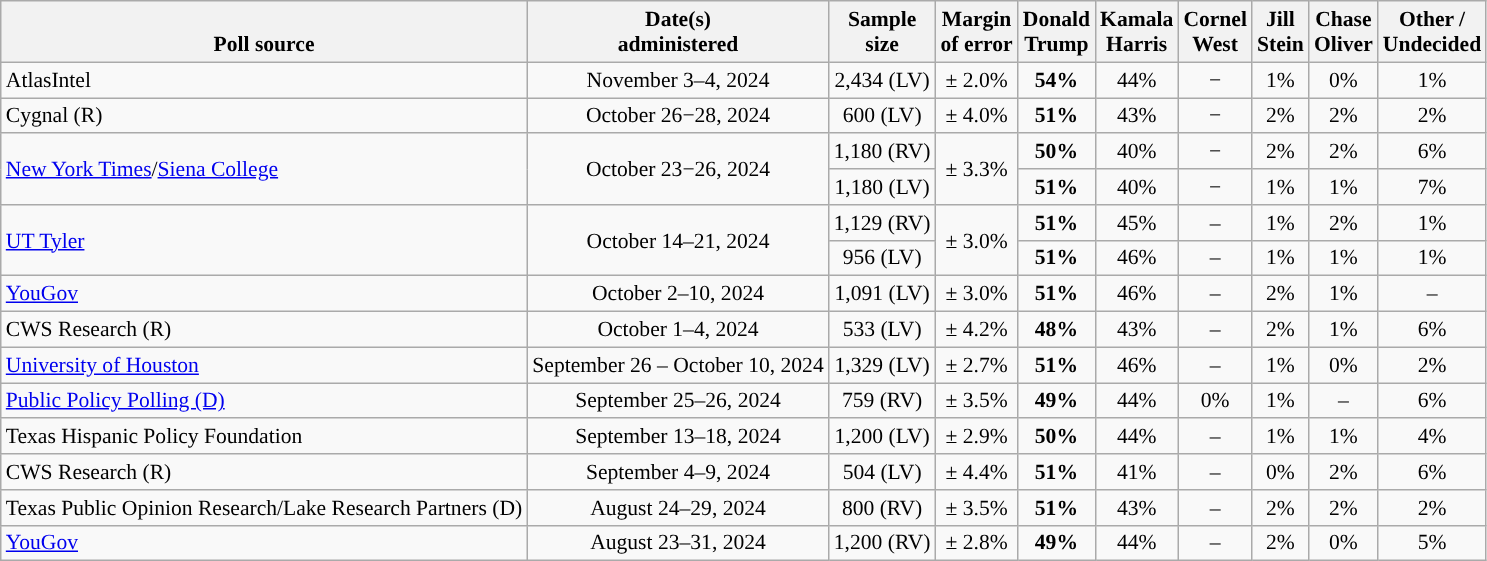<table class="wikitable sortable mw-datatable" style="font-size:90%;text-align:center;line-height:17px">
<tr style="vertical-align:bottom">
<th>Poll source</th>
<th>Date(s)<br>administered</th>
<th>Sample<br>size</th>
<th>Margin<br>of error</th>
<th class="unsortable">Donald<br>Trump<br></th>
<th class="unsortable">Kamala<br>Harris<br></th>
<th class="unsortable">Cornel<br>West<br></th>
<th class="unsortable">Jill<br>Stein<br></th>
<th class="unsortable">Chase<br>Oliver<br></th>
<th class="unsortable">Other /<br>Undecided</th>
</tr>
<tr>
<td style="text-align:left;">AtlasIntel</td>
<td data-sort-value="2024-11-04">November 3–4, 2024</td>
<td>2,434 (LV)</td>
<td>± 2.0%</td>
<td style="background-color:"><strong>54%</strong></td>
<td>44%</td>
<td>−</td>
<td>1%</td>
<td>0%</td>
<td>1%</td>
</tr>
<tr>
<td style="text-align:left">Cygnal (R)</td>
<td data-sort-value="2024-10-28">October 26−28, 2024</td>
<td>600 (LV)</td>
<td>± 4.0%</td>
<td style="background-color:"><strong>51%</strong></td>
<td>43%</td>
<td>−</td>
<td>2%</td>
<td>2%</td>
<td>2%</td>
</tr>
<tr>
<td style="text-align:left;" rowspan="2"><a href='#'>New York Times</a>/<a href='#'>Siena College</a></td>
<td rowspan="2">October 23−26, 2024</td>
<td>1,180 (RV)</td>
<td rowspan="2">± 3.3%</td>
<td style="background-color:"><strong>50%</strong></td>
<td>40%</td>
<td>−</td>
<td>2%</td>
<td>2%</td>
<td>6%</td>
</tr>
<tr>
<td>1,180 (LV)</td>
<td style="background-color:"><strong>51%</strong></td>
<td>40%</td>
<td>−</td>
<td>1%</td>
<td>1%</td>
<td>7%</td>
</tr>
<tr>
<td style="text-align:left;" rowspan="2"><a href='#'>UT Tyler</a></td>
<td rowspan="2">October 14–21, 2024</td>
<td>1,129 (RV)</td>
<td rowspan="2">± 3.0%</td>
<td style="background-color:"><strong>51%</strong></td>
<td>45%</td>
<td>–</td>
<td>1%</td>
<td>2%</td>
<td>1%</td>
</tr>
<tr>
<td>956 (LV)</td>
<td style="background-color:"><strong>51%</strong></td>
<td>46%</td>
<td>–</td>
<td>1%</td>
<td>1%</td>
<td>1%</td>
</tr>
<tr>
<td style="text-align:left;"><a href='#'>YouGov</a></td>
<td data-sort-value="2024-10-10">October 2–10, 2024</td>
<td>1,091 (LV)</td>
<td>± 3.0%</td>
<td style="background-color:"><strong>51%</strong></td>
<td>46%</td>
<td>–</td>
<td>2%</td>
<td>1%</td>
<td>–</td>
</tr>
<tr>
<td style="text-align:left;">CWS Research (R)</td>
<td data-sort-value="2024-10-14">October 1–4, 2024</td>
<td>533 (LV)</td>
<td>± 4.2%</td>
<td style="background-color:"><strong>48%</strong></td>
<td>43%</td>
<td>–</td>
<td>2%</td>
<td>1%</td>
<td>6%</td>
</tr>
<tr>
<td style="text-align:left;"><a href='#'>University of Houston</a></td>
<td data-sort-value="2024-10-10">September 26 – October 10, 2024</td>
<td>1,329 (LV)</td>
<td>± 2.7%</td>
<td style="background-color:"><strong>51%</strong></td>
<td>46%</td>
<td>–</td>
<td>1%</td>
<td>0%</td>
<td>2%</td>
</tr>
<tr>
<td style="text-align:left;"><a href='#'>Public Policy Polling (D)</a></td>
<td data-sort-value="2024-09-25">September 25–26, 2024</td>
<td>759 (RV)</td>
<td>± 3.5%</td>
<td style="background-color:"><strong>49%</strong></td>
<td>44%</td>
<td>0%</td>
<td>1%</td>
<td>–</td>
<td>6%</td>
</tr>
<tr>
<td style="text-align:left;">Texas Hispanic Policy Foundation</td>
<td data-sort-value="2024-09-18">September 13–18, 2024</td>
<td>1,200 (LV)</td>
<td>± 2.9%</td>
<td style="background-color:"><strong>50%</strong></td>
<td>44%</td>
<td>–</td>
<td>1%</td>
<td>1%</td>
<td>4%</td>
</tr>
<tr>
<td style="text-align:left;">CWS Research (R)</td>
<td data-sort-value="2024-09-09">September 4–9, 2024</td>
<td>504 (LV)</td>
<td>± 4.4%</td>
<td style="background-color:"><strong>51%</strong></td>
<td>41%</td>
<td>–</td>
<td>0%</td>
<td>2%</td>
<td>6%</td>
</tr>
<tr>
<td style="text-align:left;">Texas Public Opinion Research/Lake Research Partners (D)</td>
<td data-sort-value="2024-08-29">August 24–29, 2024</td>
<td>800 (RV)</td>
<td>± 3.5%</td>
<td style="background-color:"><strong>51%</strong></td>
<td>43%</td>
<td>–</td>
<td>2%</td>
<td>2%</td>
<td>2%</td>
</tr>
<tr>
<td style="text-align:left;"><a href='#'>YouGov</a></td>
<td data-sort-value="2024-08-31">August 23–31, 2024</td>
<td>1,200 (RV)</td>
<td>± 2.8%</td>
<td style="background-color:"><strong>49%</strong></td>
<td>44%</td>
<td>–</td>
<td>2%</td>
<td>0%</td>
<td>5%</td>
</tr>
</table>
